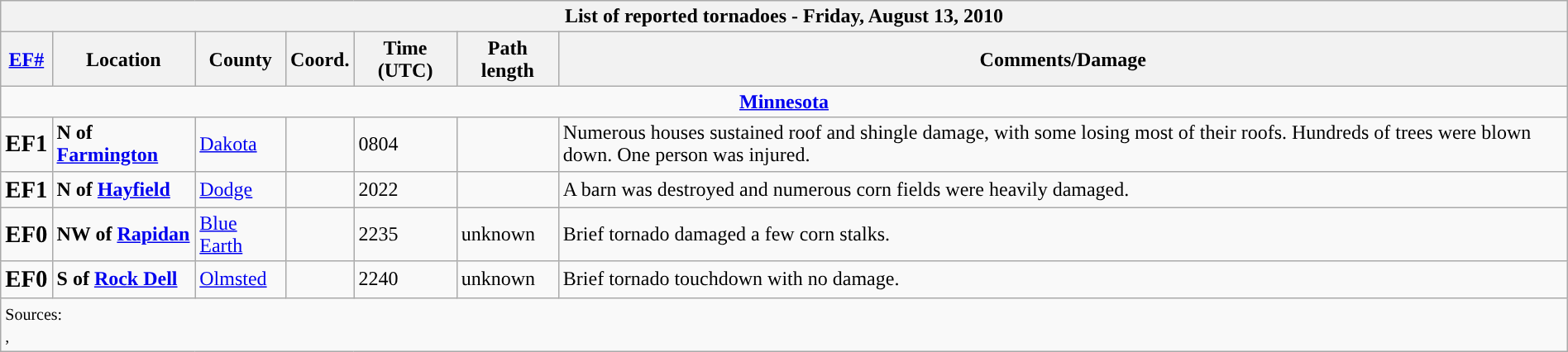<table class="wikitable collapsible" width="100%">
<tr>
<th colspan="7">List of reported tornadoes - Friday, August 13, 2010</th>
</tr>
<tr>
<th><a href='#'>EF#</a></th>
<th>Location</th>
<th>County</th>
<th>Coord.</th>
<th>Time (UTC)</th>
<th>Path length</th>
<th>Comments/Damage</th>
</tr>
<tr>
<td colspan="7" align=center><strong><a href='#'>Minnesota</a></strong></td>
</tr>
<tr>
<td><big><strong>EF1</strong></big></td>
<td><strong>N of <a href='#'>Farmington</a></strong></td>
<td><a href='#'>Dakota</a></td>
<td></td>
<td>0804</td>
<td></td>
<td>Numerous houses sustained roof and shingle damage, with some losing most of their roofs. Hundreds of trees were blown down. One person was injured.</td>
</tr>
<tr>
<td><big><strong>EF1</strong></big></td>
<td><strong>N of <a href='#'>Hayfield</a></strong></td>
<td><a href='#'>Dodge</a></td>
<td></td>
<td>2022</td>
<td></td>
<td>A barn was destroyed and numerous corn fields were heavily damaged.</td>
</tr>
<tr>
<td><big><strong>EF0</strong></big></td>
<td><strong>NW of <a href='#'>Rapidan</a></strong></td>
<td><a href='#'>Blue Earth</a></td>
<td></td>
<td>2235</td>
<td>unknown</td>
<td>Brief tornado damaged a few corn stalks.</td>
</tr>
<tr>
<td><big><strong>EF0</strong></big></td>
<td><strong>S of <a href='#'>Rock Dell</a></strong></td>
<td><a href='#'>Olmsted</a></td>
<td></td>
<td>2240</td>
<td>unknown</td>
<td>Brief tornado touchdown with no damage.</td>
</tr>
<tr>
<td colspan="7"><small>Sources:<br>, </small></td>
</tr>
</table>
